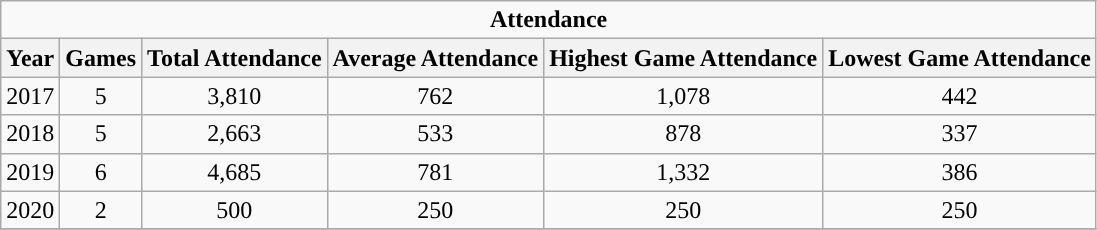<table class="wikitable sortable" style="text-align:center">
<tr>
<td colspan="6"><strong>Attendance</strong></td>
</tr>
<tr>
<th>Year</th>
<th>Games</th>
<th>Total Attendance</th>
<th>Average Attendance</th>
<th>Highest Game Attendance</th>
<th>Lowest Game Attendance</th>
</tr>
<tr>
<td>2017</td>
<td>5</td>
<td>3,810</td>
<td>762</td>
<td>1,078</td>
<td>442</td>
</tr>
<tr>
<td>2018</td>
<td>5</td>
<td>2,663</td>
<td>533</td>
<td>878</td>
<td>337</td>
</tr>
<tr>
<td>2019</td>
<td>6</td>
<td>4,685</td>
<td>781</td>
<td>1,332</td>
<td>386</td>
</tr>
<tr>
<td>2020</td>
<td>2</td>
<td>500</td>
<td>250</td>
<td>250</td>
<td>250</td>
</tr>
<tr>
</tr>
</table>
